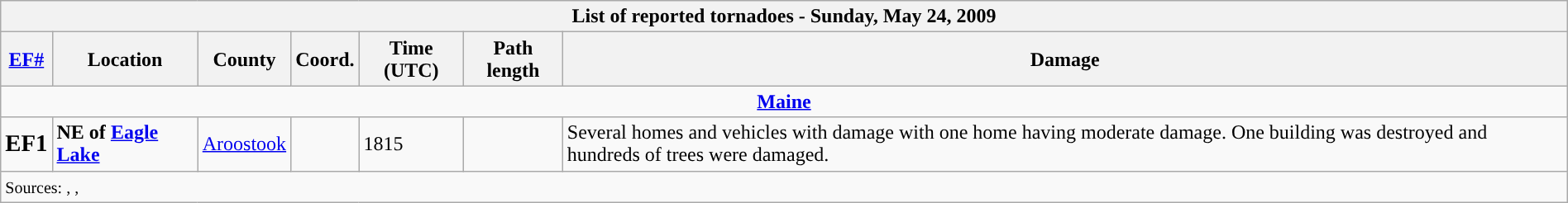<table class="wikitable collapsible" width="100%">
<tr>
<th colspan="7">List of reported tornadoes - Sunday, May 24, 2009</th>
</tr>
<tr>
<th><a href='#'>EF#</a></th>
<th>Location</th>
<th>County</th>
<th>Coord.</th>
<th>Time (UTC)</th>
<th>Path length</th>
<th>Damage</th>
</tr>
<tr>
<td colspan="7" align=center><strong><a href='#'>Maine</a></strong></td>
</tr>
<tr>
<td><big><strong>EF1</strong></big></td>
<td><strong>NE of <a href='#'>Eagle Lake</a> </strong></td>
<td><a href='#'>Aroostook</a></td>
<td></td>
<td>1815</td>
<td></td>
<td>Several homes and vehicles with damage with one home having moderate damage. One building was destroyed and hundreds of trees were damaged.</td>
</tr>
<tr>
<td colspan="7"><small>Sources: , , </small></td>
</tr>
</table>
